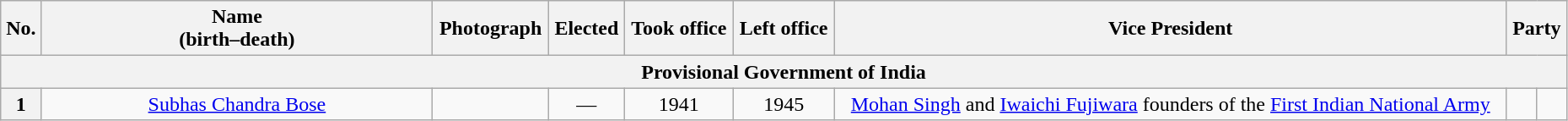<table class="wikitable sortable" style="text-align:center" width="98%">
<tr>
<th scope="col">No.</th>
<th scope="col" width="25%">Name<br>(birth–death)</th>
<th scope="col" class="unsortable">Photograph</th>
<th scope="col">Elected</th>
<th scope="col">Took office</th>
<th scope="col">Left office</th>
<th scope="col">Vice President</th>
<th colspan="2" scope="col" class="unsortable">Party</th>
</tr>
<tr>
<th colspan="9">Provisional Government of India</th>
</tr>
<tr>
<th>1</th>
<td><a href='#'>Subhas Chandra Bose</a></td>
<td></td>
<td>—</td>
<td>1941</td>
<td>1945</td>
<td><a href='#'>Mohan Singh</a> and <a href='#'>Iwaichi Fujiwara</a> founders of the <a href='#'>First Indian National Army</a></td>
<td></td>
<td></td>
</tr>
</table>
